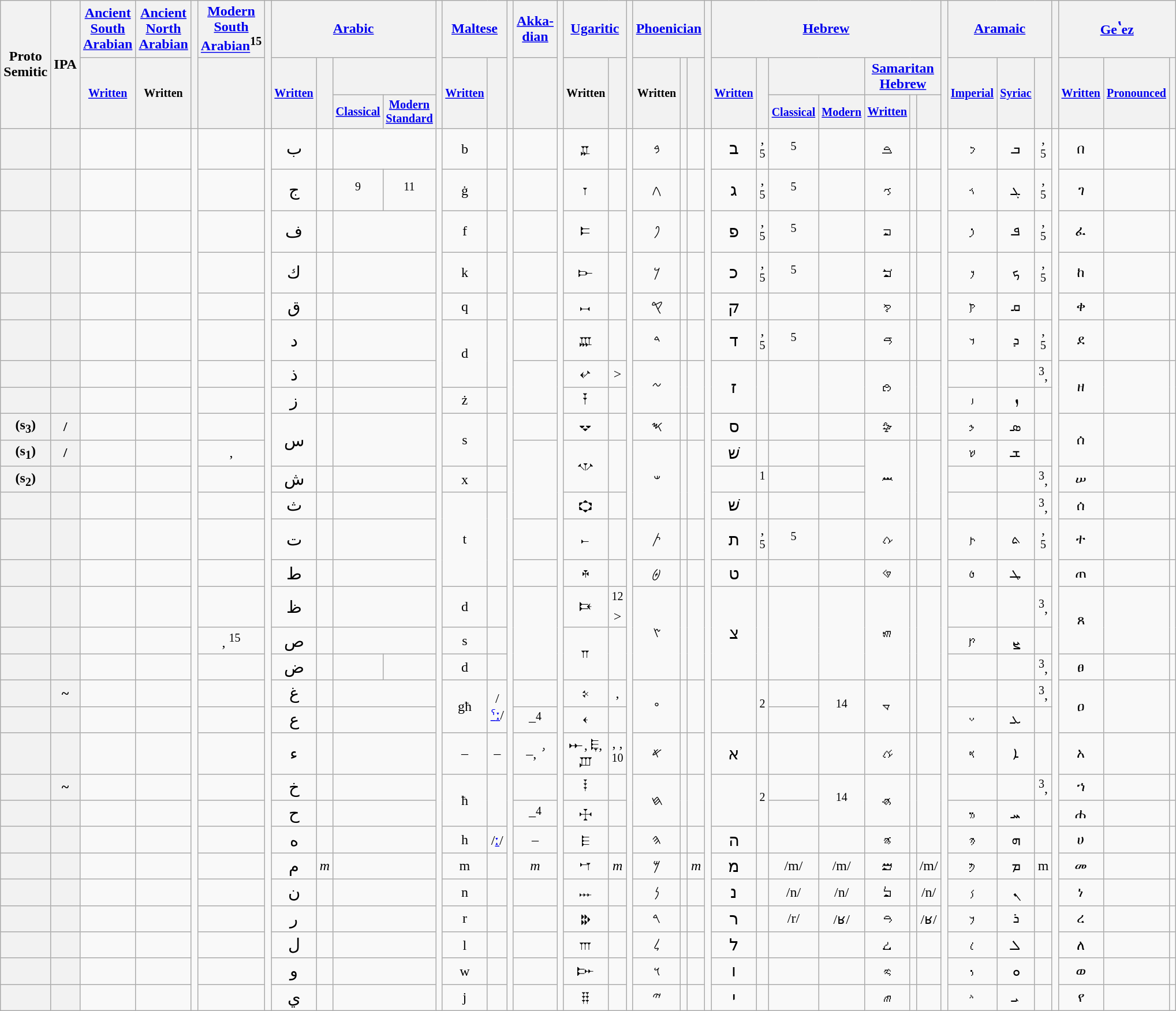<table class="wikitable" style="vertical-align: middle; text-align: center;">
<tr>
<th rowspan="3">Proto<br>Semitic</th>
<th rowspan="3">IPA</th>
<th><a href='#'>Ancient South Arabian</a></th>
<th><a href='#'>Ancient North Arabian</a></th>
<th rowspan="3"></th>
<th><a href='#'>Modern South Arabian</a><sup>15</sup></th>
<th rowspan="3"></th>
<th colspan="4"><a href='#'>Arabic</a></th>
<th rowspan="3"></th>
<th colspan="2"><a href='#'>Maltese</a></th>
<th rowspan="3"></th>
<th><a href='#'>Akka­dian</a></th>
<th rowspan="3"></th>
<th colspan="2"><a href='#'>Ugaritic</a></th>
<th rowspan="3"></th>
<th colspan="3"><a href='#'>Phoenician</a></th>
<th rowspan="3"></th>
<th colspan="7"><a href='#'>Hebrew</a></th>
<th rowspan="3"></th>
<th colspan="3"><a href='#'>Aramaic</a></th>
<th rowspan="3"></th>
<th colspan="3"><a href='#'>Geʽez</a></th>
</tr>
<tr>
<th rowspan="2"><small><a href='#'>Written</a></small></th>
<th rowspan="2"><small>Written</small></th>
<th rowspan="2"><small><a href='#'></a></small></th>
<th rowspan="2"><small><a href='#'>Written</a></small></th>
<th rowspan="2"><small><a href='#'></a></small></th>
<th colspan="2"><small></small></th>
<th rowspan="2"><small><a href='#'>Written</a></small></th>
<th rowspan="2"><small><a href='#'></a></small></th>
<th rowspan="2"><small></small></th>
<th rowspan="2"><small>Written</small></th>
<th rowspan="2"><small></small></th>
<th rowspan="2"><small>Written</small></th>
<th rowspan="2"><small><a href='#'></a></small></th>
<th rowspan="2"><small></small></th>
<th rowspan="2"><small><a href='#'>Written</a></small></th>
<th rowspan="2"><small><a href='#'></a></small></th>
<th colspan="2"><small></small></th>
<th colspan="3"><a href='#'>Samaritan Hebrew</a></th>
<th rowspan="2"><small><a href='#'>Imperial</a></small></th>
<th rowspan="2"><small><a href='#'>Syriac</a></small></th>
<th rowspan="2"><small></small></th>
<th rowspan="2"><small><a href='#'>Written</a></small></th>
<th rowspan="2"><small><a href='#'>Pronounced</a></small></th>
<th rowspan="2"><small></small></th>
</tr>
<tr>
<th style="font-size:85%"><a href='#'>Classical</a></th>
<th style="font-size:85%"><a href='#'>Modern Standard</a></th>
<th><a href='#'><small>Classical</small></a></th>
<th><a href='#'><small>Modern</small></a></th>
<th style="font-size:85%"><a href='#'>Written</a></th>
<th><small></small></th>
<th><small><a href='#'></a></small></th>
</tr>
<tr>
<th></th>
<th></th>
<td></td>
<td></td>
<td rowspan="29"></td>
<td></td>
<td rowspan="29"></td>
<td><big>ب</big></td>
<td><em></em></td>
<td colspan="2"></td>
<td rowspan="29"></td>
<td>b</td>
<td></td>
<td rowspan="29"></td>
<td><em></em></td>
<td rowspan="29"></td>
<td>𐎁</td>
<td><em></em></td>
<td rowspan="29"></td>
<td>𐤁</td>
<td></td>
<td><em></em></td>
<td rowspan="29"></td>
<td><big>ב</big></td>
<td>, <sup>5</sup></td>
<td><sup>5</sup></td>
<td></td>
<td>ࠁ</td>
<td></td>
<td></td>
<td rowspan="29"></td>
<td>𐡁</td>
<td>ܒ</td>
<td>, <sup>5</sup></td>
<td rowspan="29"></td>
<td>በ</td>
<td></td>
<td></td>
</tr>
<tr>
<th></th>
<th></th>
<td></td>
<td></td>
<td></td>
<td><big>ج</big></td>
<td><em></em></td>
<td><sup>9</sup></td>
<td><sup>11</sup></td>
<td>ġ</td>
<td></td>
<td><em></em></td>
<td>𐎂</td>
<td><em></em></td>
<td>𐤂</td>
<td></td>
<td><em></em></td>
<td><big>ג</big></td>
<td>, <sup>5</sup></td>
<td><sup>5</sup></td>
<td></td>
<td>ࠂ</td>
<td></td>
<td></td>
<td>𐡂</td>
<td>ܓ</td>
<td>, <sup>5</sup></td>
<td>ገ</td>
<td></td>
<td></td>
</tr>
<tr>
<th></th>
<th></th>
<td></td>
<td></td>
<td></td>
<td><big>ف</big></td>
<td><em></em></td>
<td colspan="2"></td>
<td>f</td>
<td></td>
<td><em></em></td>
<td>𐎔</td>
<td><em></em></td>
<td>𐤐</td>
<td></td>
<td><em></em></td>
<td><big>פ</big></td>
<td>, <sup>5</sup></td>
<td><sup>5</sup></td>
<td></td>
<td>ࠐ</td>
<td></td>
<td></td>
<td>𐡐</td>
<td>ܦ</td>
<td>, <sup>5</sup></td>
<td>ፈ</td>
<td></td>
<td></td>
</tr>
<tr>
<th></th>
<th></th>
<td></td>
<td></td>
<td></td>
<td><big>ك</big></td>
<td><em></em></td>
<td colspan="2"></td>
<td>k</td>
<td></td>
<td><em></em></td>
<td>𐎋</td>
<td><em></em></td>
<td>𐤊</td>
<td></td>
<td><em></em></td>
<td><big>כ</big></td>
<td>, <sup>5</sup></td>
<td><sup>5</sup></td>
<td></td>
<td>ࠊ</td>
<td></td>
<td></td>
<td>𐡊</td>
<td>ܟ</td>
<td>, <sup>5</sup></td>
<td>ከ</td>
<td></td>
<td></td>
</tr>
<tr>
<th></th>
<th></th>
<td></td>
<td></td>
<td></td>
<td><big>ق</big></td>
<td><em></em></td>
<td colspan="2"></td>
<td>q</td>
<td></td>
<td><em></em></td>
<td>𐎖</td>
<td><em></em></td>
<td>𐤒</td>
<td></td>
<td><em></em></td>
<td><big>ק</big></td>
<td></td>
<td></td>
<td></td>
<td>ࠒ</td>
<td></td>
<td></td>
<td>𐡒</td>
<td>ܩ</td>
<td></td>
<td>ቀ</td>
<td></td>
<td></td>
</tr>
<tr>
<th></th>
<th></th>
<td></td>
<td></td>
<td></td>
<td><big>د</big></td>
<td><em></em></td>
<td colspan="2"></td>
<td rowspan="2">d</td>
<td rowspan="2"></td>
<td><em></em></td>
<td>𐎄</td>
<td><em></em></td>
<td>𐤃</td>
<td></td>
<td><em></em></td>
<td><big>ד</big></td>
<td>, <sup>5</sup></td>
<td><sup>5</sup></td>
<td></td>
<td>ࠃ</td>
<td></td>
<td></td>
<td>𐡃</td>
<td>ܕ</td>
<td>, <sup>5</sup></td>
<td>ደ</td>
<td></td>
<td></td>
</tr>
<tr>
<th></th>
<th></th>
<td></td>
<td></td>
<td></td>
<td><big>ذ</big></td>
<td><em></em></td>
<td colspan="2"></td>
<td rowspan="2"><em></em></td>
<td>𐎏</td>
<td><em></em> > <em></em></td>
<td rowspan="2">𐤆</td>
<td rowspan="2"></td>
<td rowspan="2"><em></em></td>
<td rowspan="2"><big>ז</big></td>
<td rowspan="2"></td>
<td rowspan="2"></td>
<td rowspan="2"></td>
<td rowspan="2">ࠆ</td>
<td rowspan="2"></td>
<td rowspan="2"></td>
<td></td>
<td></td>
<td><em></em><sup>3</sup>, </td>
<td rowspan="2">ዘ</td>
<td rowspan="2"></td>
<td rowspan="2"></td>
</tr>
<tr>
<th></th>
<th></th>
<td></td>
<td></td>
<td></td>
<td><big>ز</big></td>
<td><em></em></td>
<td colspan="2"></td>
<td>ż</td>
<td></td>
<td>𐎇</td>
<td><em></em></td>
<td>𐡆</td>
<td>ܙ</td>
<td></td>
</tr>
<tr>
<th> (s<sub>3</sub>)</th>
<th> / </th>
<td></td>
<td></td>
<td></td>
<td rowspan="2"><big>س</big></td>
<td rowspan="2"><em></em></td>
<td colspan="2" rowspan="2"></td>
<td rowspan="2">s</td>
<td rowspan="2"></td>
<td><em></em></td>
<td>𐎒</td>
<td><em></em></td>
<td>𐤎</td>
<td></td>
<td><em></em></td>
<td><big>ס</big></td>
<td><em></em></td>
<td></td>
<td></td>
<td>ࠎ</td>
<td></td>
<td></td>
<td>𐡎</td>
<td>ܣ</td>
<td></td>
<td rowspan="2">ሰ</td>
<td rowspan="2"></td>
<td rowspan="2"></td>
</tr>
<tr>
<th> (s<sub>1</sub>)</th>
<th> / </th>
<td></td>
<td></td>
<td>, </td>
<td rowspan="3"><em></em></td>
<td rowspan="2">𐎌</td>
<td rowspan="2"><em></em></td>
<td rowspan="3">𐤔</td>
<td rowspan="3"></td>
<td rowspan="3"><em></em></td>
<td><big>שׁ</big></td>
<td></td>
<td></td>
<td></td>
<td rowspan="3">ࠔ</td>
<td rowspan="3"></td>
<td rowspan="3"></td>
<td>𐡔</td>
<td>ܫ</td>
<td></td>
</tr>
<tr>
<th> (s<sub>2</sub>)</th>
<th></th>
<td></td>
<td></td>
<td></td>
<td><big>ش</big></td>
<td><em></em></td>
<td colspan="2"></td>
<td>x</td>
<td></td>
<td></td>
<td><sup>1</sup></td>
<td></td>
<td></td>
<td></td>
<td></td>
<td><em></em><sup>3</sup>, </td>
<td>ሠ</td>
<td></td>
<td></td>
</tr>
<tr>
<th></th>
<th></th>
<td></td>
<td></td>
<td></td>
<td><big>ث</big></td>
<td><em></em></td>
<td colspan="2"></td>
<td rowspan="3">t</td>
<td rowspan="3"></td>
<td>𐎘</td>
<td><em></em></td>
<td><big>שׁ</big></td>
<td></td>
<td></td>
<td></td>
<td></td>
<td></td>
<td><em></em><sup>3</sup>, </td>
<td>ሰ</td>
<td></td>
<td></td>
</tr>
<tr>
<th></th>
<th></th>
<td></td>
<td></td>
<td></td>
<td><big>ت</big></td>
<td><em></em></td>
<td colspan="2"></td>
<td><em></em></td>
<td>𐎚</td>
<td><em></em></td>
<td>𐤕</td>
<td></td>
<td><em></em></td>
<td><big>ת</big></td>
<td>, <sup>5</sup></td>
<td><sup>5</sup></td>
<td></td>
<td>ࠕ</td>
<td></td>
<td></td>
<td>𐡕</td>
<td>ܬ</td>
<td>, <sup>5</sup></td>
<td>ተ</td>
<td></td>
<td></td>
</tr>
<tr>
<th></th>
<th></th>
<td></td>
<td></td>
<td></td>
<td><big>ط</big></td>
<td><em></em></td>
<td colspan="2"></td>
<td><em></em></td>
<td>𐎉</td>
<td><em></em></td>
<td>𐤈</td>
<td></td>
<td><em></em></td>
<td><big>ט</big></td>
<td></td>
<td></td>
<td></td>
<td>ࠈ</td>
<td></td>
<td></td>
<td>𐡈</td>
<td>ܛ</td>
<td></td>
<td>ጠ</td>
<td></td>
<td></td>
</tr>
<tr>
<th></th>
<th></th>
<td></td>
<td></td>
<td></td>
<td><big>ظ</big></td>
<td><em></em></td>
<td colspan="2"></td>
<td>d</td>
<td></td>
<td rowspan="3"><em></em></td>
<td>𐎑</td>
<td><em></em><sup>12</sup> > <em></em></td>
<td rowspan="3">𐤑</td>
<td rowspan="3"></td>
<td rowspan="3"><em></em></td>
<td rowspan="3"><big>צ</big></td>
<td rowspan="3"><em></em></td>
<td rowspan="3"></td>
<td rowspan="3"></td>
<td rowspan="3">ࠑ</td>
<td rowspan="3"></td>
<td rowspan="3"></td>
<td></td>
<td></td>
<td><em></em><sup>3</sup>, </td>
<td rowspan="2">ጸ</td>
<td rowspan="2"></td>
<td rowspan="2"><em></em></td>
</tr>
<tr>
<th></th>
<th></th>
<td></td>
<td></td>
<td>, <sup>15</sup></td>
<td><big>ص</big></td>
<td><em></em></td>
<td colspan="2"></td>
<td>s</td>
<td></td>
<td rowspan="2">𐎕</td>
<td rowspan="2"><em></em></td>
<td>𐡑</td>
<td>ܨ</td>
<td></td>
</tr>
<tr>
<th></th>
<th></th>
<td></td>
<td></td>
<td></td>
<td><big>ض</big></td>
<td><em></em></td>
<td></td>
<td></td>
<td>d</td>
<td></td>
<td></td>
<td></td>
<td><em></em><sup>3</sup>, </td>
<td>ፀ</td>
<td></td>
<td><em></em></td>
</tr>
<tr>
<th></th>
<th>~</th>
<td></td>
<td></td>
<td></td>
<td><big>غ</big></td>
<td><em></em></td>
<td colspan="2"></td>
<td rowspan="2">għ</td>
<td rowspan="2">/<a href='#'>ˤ</a><a href='#'>ː</a>/</td>
<td><em></em></td>
<td>𐎙</td>
<td><em></em>,<em></em></td>
<td rowspan="2">𐤏</td>
<td rowspan="2"></td>
<td rowspan="2"><em></em></td>
<td rowspan="2"></td>
<td rowspan="2"><em></em><sup>2</sup></td>
<td></td>
<td rowspan="2"><sup>14</sup></td>
<td rowspan="2">ࠏ</td>
<td rowspan="2"></td>
<td rowspan="2"></td>
<td></td>
<td></td>
<td><em></em><sup>3</sup>, </td>
<td rowspan="2">ዐ</td>
<td rowspan="2"></td>
<td rowspan="2"><em></em></td>
</tr>
<tr>
<th></th>
<th></th>
<td></td>
<td></td>
<td></td>
<td><big>ع</big></td>
<td><em></em></td>
<td colspan="2"></td>
<td>–<sup>4</sup></td>
<td>𐎓</td>
<td><em></em></td>
<td></td>
<td>𐡏</td>
<td>ܥ</td>
<td></td>
</tr>
<tr>
<th></th>
<th></th>
<td></td>
<td></td>
<td></td>
<td><big>ء</big></td>
<td><em></em></td>
<td colspan="2"></td>
<td>–</td>
<td>–</td>
<td>–, <em>ʾ</em></td>
<td>𐎀, 𐎛, 𐎜</td>
<td><em></em>, <em></em>, <em></em><sup>10</sup></td>
<td>𐤀</td>
<td></td>
<td><em></em></td>
<td><big>א</big></td>
<td><em></em></td>
<td></td>
<td></td>
<td>ࠀ</td>
<td></td>
<td></td>
<td>𐡀</td>
<td>ܐ</td>
<td></td>
<td>አ</td>
<td></td>
<td><em></em></td>
</tr>
<tr>
<th></th>
<th>~</th>
<td></td>
<td></td>
<td></td>
<td><big>خ</big></td>
<td><em></em></td>
<td colspan="2"></td>
<td rowspan="2">ħ</td>
<td rowspan="2"></td>
<td><em></em></td>
<td>𐎃</td>
<td><em></em></td>
<td rowspan="2">𐤇</td>
<td rowspan="2"></td>
<td rowspan="2"><em></em></td>
<td rowspan="2"></td>
<td rowspan="2"><sup>2</sup></td>
<td></td>
<td rowspan="2"><sup>14</sup></td>
<td rowspan="2">ࠇ</td>
<td rowspan="2"></td>
<td rowspan="2"></td>
<td></td>
<td></td>
<td><em></em><sup>3</sup>, </td>
<td>ኀ</td>
<td></td>
<td><em></em></td>
</tr>
<tr>
<th></th>
<th></th>
<td></td>
<td></td>
<td></td>
<td><big>ح</big></td>
<td><em></em></td>
<td colspan="2"></td>
<td>–<sup>4</sup></td>
<td>𐎈</td>
<td><em></em></td>
<td></td>
<td>𐡇</td>
<td>ܚ</td>
<td></td>
<td>ሐ</td>
<td></td>
<td><em></em></td>
</tr>
<tr>
<th></th>
<th></th>
<td></td>
<td></td>
<td></td>
<td><big>ه</big></td>
<td><em></em></td>
<td colspan="2"></td>
<td>h</td>
<td>/<a href='#'>ː</a>/</td>
<td>–</td>
<td>𐎅</td>
<td><em></em></td>
<td>𐤄</td>
<td></td>
<td><em></em></td>
<td><big>ה</big></td>
<td></td>
<td></td>
<td></td>
<td>ࠄ</td>
<td></td>
<td></td>
<td>𐡄</td>
<td>ܗ</td>
<td></td>
<td>ሀ</td>
<td></td>
<td><em></em></td>
</tr>
<tr>
<th></th>
<th></th>
<td></td>
<td></td>
<td></td>
<td><big>م</big></td>
<td><em>m</em></td>
<td colspan="2"></td>
<td>m</td>
<td></td>
<td><em>m</em></td>
<td>𐎎</td>
<td><em>m</em></td>
<td>𐤌</td>
<td></td>
<td><em>m</em></td>
<td><big>מ</big></td>
<td></td>
<td>/m/</td>
<td>/m/</td>
<td>ࠌ</td>
<td></td>
<td>/m/</td>
<td>𐡌</td>
<td>ܡ</td>
<td>m</td>
<td>መ</td>
<td></td>
<td><em></em></td>
</tr>
<tr>
<th></th>
<th></th>
<td></td>
<td></td>
<td></td>
<td><big>ن</big></td>
<td><em></em></td>
<td colspan="2"></td>
<td>n</td>
<td></td>
<td><em></em></td>
<td>𐎐</td>
<td><em></em></td>
<td>𐤍</td>
<td></td>
<td><em></em></td>
<td><big>נ</big></td>
<td></td>
<td>/n/</td>
<td>/n/</td>
<td>ࠍ</td>
<td></td>
<td>/n/</td>
<td>𐡍</td>
<td>ܢ</td>
<td></td>
<td>ነ</td>
<td></td>
<td><em></em></td>
</tr>
<tr>
<th></th>
<th></th>
<td></td>
<td></td>
<td></td>
<td><big>ر</big></td>
<td><em></em></td>
<td colspan="2"></td>
<td>r</td>
<td></td>
<td><em></em></td>
<td>𐎗</td>
<td><em></em></td>
<td>𐤓</td>
<td></td>
<td><em></em></td>
<td><big>ר</big></td>
<td></td>
<td>/r/</td>
<td>/ʁ/</td>
<td>ࠓ</td>
<td></td>
<td>/ʁ/</td>
<td>𐡓</td>
<td>ܪ</td>
<td></td>
<td>ረ</td>
<td></td>
<td><em></em></td>
</tr>
<tr>
<th></th>
<th></th>
<td></td>
<td></td>
<td></td>
<td><big>ل</big></td>
<td><em></em></td>
<td colspan="2"></td>
<td>l</td>
<td></td>
<td><em></em></td>
<td>𐎍</td>
<td><em></em></td>
<td>𐤋</td>
<td></td>
<td><em></em></td>
<td><big>ל</big></td>
<td></td>
<td></td>
<td></td>
<td>ࠋ</td>
<td></td>
<td></td>
<td>𐡋</td>
<td>ܠ</td>
<td></td>
<td>ለ</td>
<td></td>
<td><em></em></td>
</tr>
<tr>
<th></th>
<th></th>
<td></td>
<td></td>
<td></td>
<td><big>و</big></td>
<td><em></em></td>
<td colspan="2"></td>
<td>w</td>
<td></td>
<td><em></em></td>
<td>𐎆</td>
<td><em></em></td>
<td>𐤅</td>
<td></td>
<td><em></em></td>
<td><big>ו</big></td>
<td></td>
<td></td>
<td></td>
<td>ࠅ</td>
<td></td>
<td></td>
<td>𐡅</td>
<td>ܘ</td>
<td></td>
<td>ወ</td>
<td></td>
<td><em></em></td>
</tr>
<tr>
<th></th>
<th></th>
<td></td>
<td></td>
<td></td>
<td><big>ي</big></td>
<td><em></em></td>
<td colspan="2"></td>
<td>j</td>
<td></td>
<td><em></em></td>
<td>𐎊</td>
<td><em></em></td>
<td>𐤉</td>
<td></td>
<td><em></em></td>
<td><big>י</big></td>
<td></td>
<td></td>
<td></td>
<td>ࠉ</td>
<td></td>
<td></td>
<td>𐡉</td>
<td>ܝ</td>
<td></td>
<td>የ</td>
<td></td>
<td><em></em></td>
</tr>
</table>
